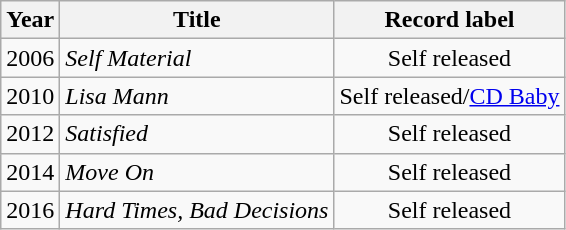<table class="wikitable sortable">
<tr>
<th>Year</th>
<th>Title</th>
<th>Record label</th>
</tr>
<tr>
<td>2006</td>
<td><em>Self Material</em></td>
<td style="text-align:center;">Self released</td>
</tr>
<tr>
<td>2010</td>
<td><em>Lisa Mann</em></td>
<td style="text-align:center;">Self released/<a href='#'>CD Baby</a></td>
</tr>
<tr>
<td>2012</td>
<td><em>Satisfied</em></td>
<td style="text-align:center;">Self released</td>
</tr>
<tr>
<td>2014</td>
<td><em>Move On</em></td>
<td style="text-align:center;">Self released</td>
</tr>
<tr>
<td>2016</td>
<td><em>Hard Times, Bad Decisions</em></td>
<td style="text-align:center;">Self released</td>
</tr>
</table>
